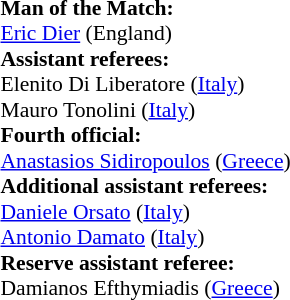<table style="width:100%; font-size:90%;">
<tr>
<td><br><strong>Man of the Match:</strong>
<br><a href='#'>Eric Dier</a> (England)<br><strong>Assistant referees:</strong>
<br>Elenito Di Liberatore (<a href='#'>Italy</a>)
<br>Mauro Tonolini (<a href='#'>Italy</a>)
<br><strong>Fourth official:</strong>
<br><a href='#'>Anastasios Sidiropoulos</a> (<a href='#'>Greece</a>)
<br><strong>Additional assistant referees:</strong>
<br><a href='#'>Daniele Orsato</a> (<a href='#'>Italy</a>)
<br><a href='#'>Antonio Damato</a> (<a href='#'>Italy</a>)
<br><strong>Reserve assistant referee:</strong>
<br>Damianos Efthymiadis (<a href='#'>Greece</a>)</td>
</tr>
</table>
